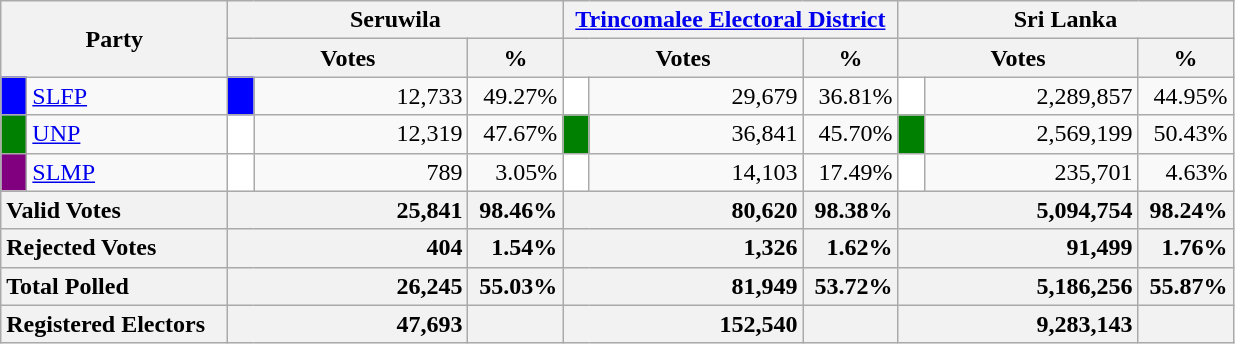<table class="wikitable">
<tr>
<th colspan="2" width="144px"rowspan="2">Party</th>
<th colspan="3" width="216px">Seruwila</th>
<th colspan="3" width="216px"><a href='#'>Trincomalee Electoral District</a></th>
<th colspan="3" width="216px">Sri Lanka</th>
</tr>
<tr>
<th colspan="2" width="144px">Votes</th>
<th>%</th>
<th colspan="2" width="144px">Votes</th>
<th>%</th>
<th colspan="2" width="144px">Votes</th>
<th>%</th>
</tr>
<tr>
<td style="background-color:blue;" width="10px"></td>
<td style="text-align:left;"><a href='#'>SLFP</a></td>
<td style="background-color:blue;" width="10px"></td>
<td style="text-align:right;">12,733</td>
<td style="text-align:right;">49.27%</td>
<td style="background-color:white;" width="10px"></td>
<td style="text-align:right;">29,679</td>
<td style="text-align:right;">36.81%</td>
<td style="background-color:white;" width="10px"></td>
<td style="text-align:right;">2,289,857</td>
<td style="text-align:right;">44.95%</td>
</tr>
<tr>
<td style="background-color:green;" width="10px"></td>
<td style="text-align:left;"><a href='#'>UNP</a></td>
<td style="background-color:white;" width="10px"></td>
<td style="text-align:right;">12,319</td>
<td style="text-align:right;">47.67%</td>
<td style="background-color:green;" width="10px"></td>
<td style="text-align:right;">36,841</td>
<td style="text-align:right;">45.70%</td>
<td style="background-color:green;" width="10px"></td>
<td style="text-align:right;">2,569,199</td>
<td style="text-align:right;">50.43%</td>
</tr>
<tr>
<td style="background-color:purple;" width="10px"></td>
<td style="text-align:left;"><a href='#'>SLMP</a></td>
<td style="background-color:white;" width="10px"></td>
<td style="text-align:right;">789</td>
<td style="text-align:right;">3.05%</td>
<td style="background-color:white;" width="10px"></td>
<td style="text-align:right;">14,103</td>
<td style="text-align:right;">17.49%</td>
<td style="background-color:white;" width="10px"></td>
<td style="text-align:right;">235,701</td>
<td style="text-align:right;">4.63%</td>
</tr>
<tr>
<th colspan="2" width="144px"style="text-align:left;">Valid Votes</th>
<th style="text-align:right;"colspan="2" width="144px">25,841</th>
<th style="text-align:right;">98.46%</th>
<th style="text-align:right;"colspan="2" width="144px">80,620</th>
<th style="text-align:right;">98.38%</th>
<th style="text-align:right;"colspan="2" width="144px">5,094,754</th>
<th style="text-align:right;">98.24%</th>
</tr>
<tr>
<th colspan="2" width="144px"style="text-align:left;">Rejected Votes</th>
<th style="text-align:right;"colspan="2" width="144px">404</th>
<th style="text-align:right;">1.54%</th>
<th style="text-align:right;"colspan="2" width="144px">1,326</th>
<th style="text-align:right;">1.62%</th>
<th style="text-align:right;"colspan="2" width="144px">91,499</th>
<th style="text-align:right;">1.76%</th>
</tr>
<tr>
<th colspan="2" width="144px"style="text-align:left;">Total Polled</th>
<th style="text-align:right;"colspan="2" width="144px">26,245</th>
<th style="text-align:right;">55.03%</th>
<th style="text-align:right;"colspan="2" width="144px">81,949</th>
<th style="text-align:right;">53.72%</th>
<th style="text-align:right;"colspan="2" width="144px">5,186,256</th>
<th style="text-align:right;">55.87%</th>
</tr>
<tr>
<th colspan="2" width="144px"style="text-align:left;">Registered Electors</th>
<th style="text-align:right;"colspan="2" width="144px">47,693</th>
<th></th>
<th style="text-align:right;"colspan="2" width="144px">152,540</th>
<th></th>
<th style="text-align:right;"colspan="2" width="144px">9,283,143</th>
<th></th>
</tr>
</table>
